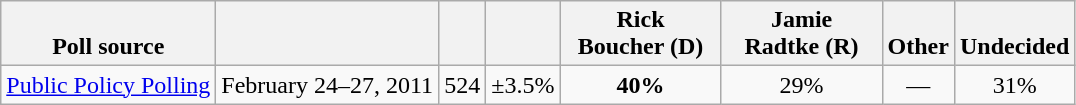<table class="wikitable" style="text-align:center">
<tr valign= bottom>
<th>Poll source</th>
<th></th>
<th></th>
<th></th>
<th style="width:100px;">Rick<br>Boucher (D)</th>
<th style="width:100px;">Jamie<br>Radtke (R)</th>
<th>Other</th>
<th>Undecided</th>
</tr>
<tr>
<td align=left><a href='#'>Public Policy Polling</a></td>
<td>February 24–27, 2011</td>
<td>524</td>
<td>±3.5%</td>
<td><strong>40%</strong></td>
<td>29%</td>
<td>—</td>
<td>31%</td>
</tr>
</table>
